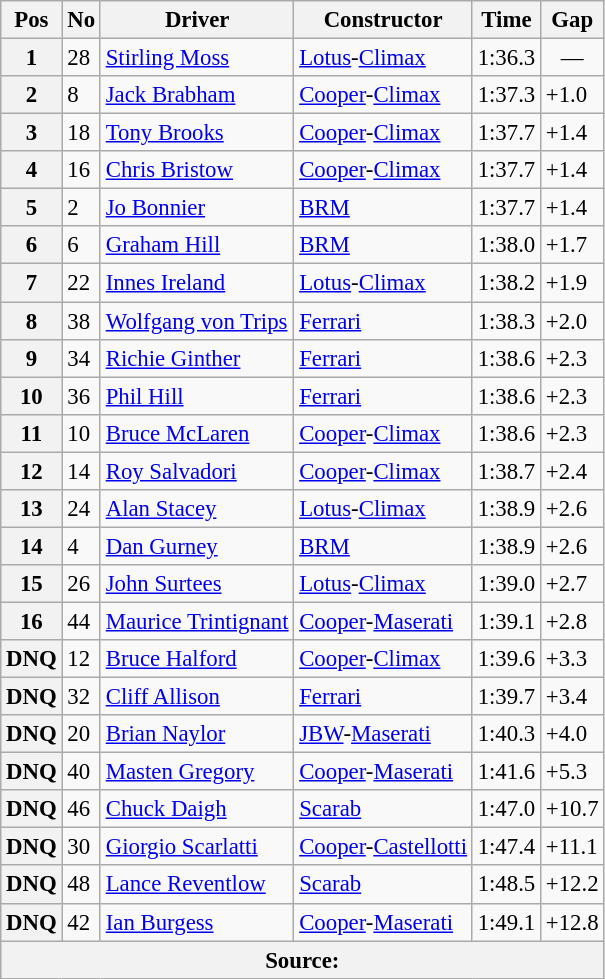<table class="wikitable sortable" style="font-size: 95%">
<tr>
<th>Pos</th>
<th>No</th>
<th>Driver</th>
<th>Constructor</th>
<th>Time</th>
<th>Gap</th>
</tr>
<tr>
<th>1</th>
<td>28</td>
<td> <a href='#'>Stirling Moss</a></td>
<td><a href='#'>Lotus</a>-<a href='#'>Climax</a></td>
<td>1:36.3</td>
<td align="center">—</td>
</tr>
<tr>
<th>2</th>
<td>8</td>
<td> <a href='#'>Jack Brabham</a></td>
<td><a href='#'>Cooper</a>-<a href='#'>Climax</a></td>
<td>1:37.3</td>
<td>+1.0</td>
</tr>
<tr>
<th>3</th>
<td>18</td>
<td> <a href='#'>Tony Brooks</a></td>
<td><a href='#'>Cooper</a>-<a href='#'>Climax</a></td>
<td>1:37.7</td>
<td>+1.4</td>
</tr>
<tr>
<th>4</th>
<td>16</td>
<td> <a href='#'>Chris Bristow</a></td>
<td><a href='#'>Cooper</a>-<a href='#'>Climax</a></td>
<td>1:37.7</td>
<td>+1.4</td>
</tr>
<tr>
<th>5</th>
<td>2</td>
<td> <a href='#'>Jo Bonnier</a></td>
<td><a href='#'>BRM</a></td>
<td>1:37.7</td>
<td>+1.4</td>
</tr>
<tr>
<th>6</th>
<td>6</td>
<td> <a href='#'>Graham Hill</a></td>
<td><a href='#'>BRM</a></td>
<td>1:38.0</td>
<td>+1.7</td>
</tr>
<tr>
<th>7</th>
<td>22</td>
<td> <a href='#'>Innes Ireland</a></td>
<td><a href='#'>Lotus</a>-<a href='#'>Climax</a></td>
<td>1:38.2</td>
<td>+1.9</td>
</tr>
<tr>
<th>8</th>
<td>38</td>
<td> <a href='#'>Wolfgang von Trips</a></td>
<td><a href='#'>Ferrari</a></td>
<td>1:38.3</td>
<td>+2.0</td>
</tr>
<tr>
<th>9</th>
<td>34</td>
<td> <a href='#'>Richie Ginther</a></td>
<td><a href='#'>Ferrari</a></td>
<td>1:38.6</td>
<td>+2.3</td>
</tr>
<tr>
<th>10</th>
<td>36</td>
<td> <a href='#'>Phil Hill</a></td>
<td><a href='#'>Ferrari</a></td>
<td>1:38.6</td>
<td>+2.3</td>
</tr>
<tr>
<th>11</th>
<td>10</td>
<td> <a href='#'>Bruce McLaren</a></td>
<td><a href='#'>Cooper</a>-<a href='#'>Climax</a></td>
<td>1:38.6</td>
<td>+2.3</td>
</tr>
<tr>
<th>12</th>
<td>14</td>
<td> <a href='#'>Roy Salvadori</a></td>
<td><a href='#'>Cooper</a>-<a href='#'>Climax</a></td>
<td>1:38.7</td>
<td>+2.4</td>
</tr>
<tr>
<th>13</th>
<td>24</td>
<td> <a href='#'>Alan Stacey</a></td>
<td><a href='#'>Lotus</a>-<a href='#'>Climax</a></td>
<td>1:38.9</td>
<td>+2.6</td>
</tr>
<tr>
<th>14</th>
<td>4</td>
<td> <a href='#'>Dan Gurney</a></td>
<td><a href='#'>BRM</a></td>
<td>1:38.9</td>
<td>+2.6</td>
</tr>
<tr>
<th>15</th>
<td>26</td>
<td> <a href='#'>John Surtees</a></td>
<td><a href='#'>Lotus</a>-<a href='#'>Climax</a></td>
<td>1:39.0</td>
<td>+2.7</td>
</tr>
<tr>
<th>16</th>
<td>44</td>
<td> <a href='#'>Maurice Trintignant</a></td>
<td><a href='#'>Cooper</a>-<a href='#'>Maserati</a></td>
<td>1:39.1</td>
<td>+2.8</td>
</tr>
<tr>
<th>DNQ</th>
<td>12</td>
<td> <a href='#'>Bruce Halford</a></td>
<td><a href='#'>Cooper</a>-<a href='#'>Climax</a></td>
<td>1:39.6</td>
<td>+3.3</td>
</tr>
<tr>
<th>DNQ</th>
<td>32</td>
<td> <a href='#'>Cliff Allison</a></td>
<td><a href='#'>Ferrari</a></td>
<td>1:39.7</td>
<td>+3.4</td>
</tr>
<tr>
<th>DNQ</th>
<td>20</td>
<td> <a href='#'>Brian Naylor</a></td>
<td><a href='#'>JBW</a>-<a href='#'>Maserati</a></td>
<td>1:40.3</td>
<td>+4.0</td>
</tr>
<tr>
<th>DNQ</th>
<td>40</td>
<td> <a href='#'>Masten Gregory</a></td>
<td><a href='#'>Cooper</a>-<a href='#'>Maserati</a></td>
<td>1:41.6</td>
<td>+5.3</td>
</tr>
<tr>
<th>DNQ</th>
<td>46</td>
<td> <a href='#'>Chuck Daigh</a></td>
<td><a href='#'>Scarab</a></td>
<td>1:47.0</td>
<td>+10.7</td>
</tr>
<tr>
<th>DNQ</th>
<td>30</td>
<td> <a href='#'>Giorgio Scarlatti</a></td>
<td><a href='#'>Cooper</a>-<a href='#'>Castellotti</a></td>
<td>1:47.4</td>
<td>+11.1</td>
</tr>
<tr>
<th>DNQ</th>
<td>48</td>
<td> <a href='#'>Lance Reventlow</a></td>
<td><a href='#'>Scarab</a></td>
<td>1:48.5</td>
<td>+12.2</td>
</tr>
<tr>
<th>DNQ</th>
<td>42</td>
<td> <a href='#'>Ian Burgess</a></td>
<td><a href='#'>Cooper</a>-<a href='#'>Maserati</a></td>
<td>1:49.1</td>
<td>+12.8</td>
</tr>
<tr>
<th colspan="6">Source:</th>
</tr>
</table>
